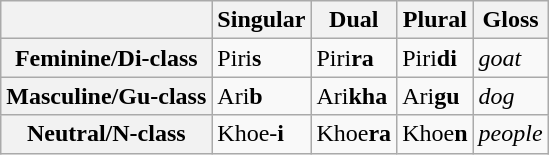<table class="wikitable">
<tr>
<th></th>
<th>Singular</th>
<th>Dual</th>
<th>Plural</th>
<th>Gloss</th>
</tr>
<tr>
<th>Feminine/Di-class</th>
<td>Piri<strong>s</strong></td>
<td>Piri<strong>ra</strong></td>
<td>Piri<strong>di</strong></td>
<td><em>goat</em></td>
</tr>
<tr>
<th>Masculine/Gu-class</th>
<td>Ari<strong>b</strong></td>
<td>Ari<strong>kha</strong></td>
<td>Ari<strong>gu</strong></td>
<td><em>dog</em></td>
</tr>
<tr>
<th>Neutral/N-class</th>
<td>Khoe-<strong>i</strong></td>
<td>Khoe<strong>ra</strong></td>
<td>Khoe<strong>n</strong></td>
<td><em>people</em></td>
</tr>
</table>
